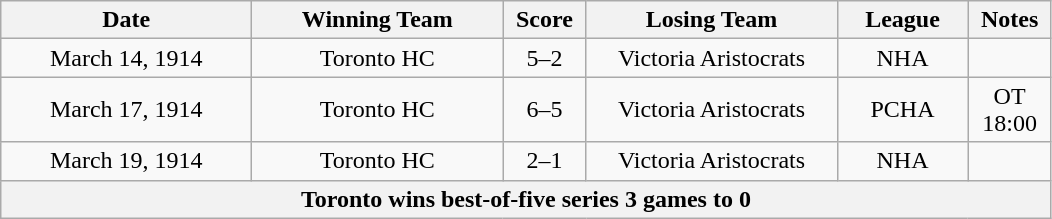<table class="wikitable" style="text-align:center;">
<tr>
<th style="width:10em">Date</th>
<th style="width:10em">Winning Team</th>
<th style="width:3em">Score</th>
<th style="width:10em">Losing Team</th>
<th style="width:5em">League</th>
<th style="width:3em">Notes</th>
</tr>
<tr>
<td>March 14, 1914</td>
<td>Toronto HC</td>
<td>5–2</td>
<td>Victoria Aristocrats</td>
<td>NHA</td>
<td></td>
</tr>
<tr>
<td>March 17, 1914</td>
<td>Toronto HC</td>
<td>6–5</td>
<td>Victoria Aristocrats</td>
<td>PCHA</td>
<td>OT 18:00</td>
</tr>
<tr>
<td>March 19, 1914</td>
<td>Toronto HC</td>
<td>2–1</td>
<td>Victoria Aristocrats</td>
<td>NHA</td>
<td></td>
</tr>
<tr>
<th colspan="6" style="text-align:center;">Toronto wins best-of-five series 3 games to 0</th>
</tr>
</table>
